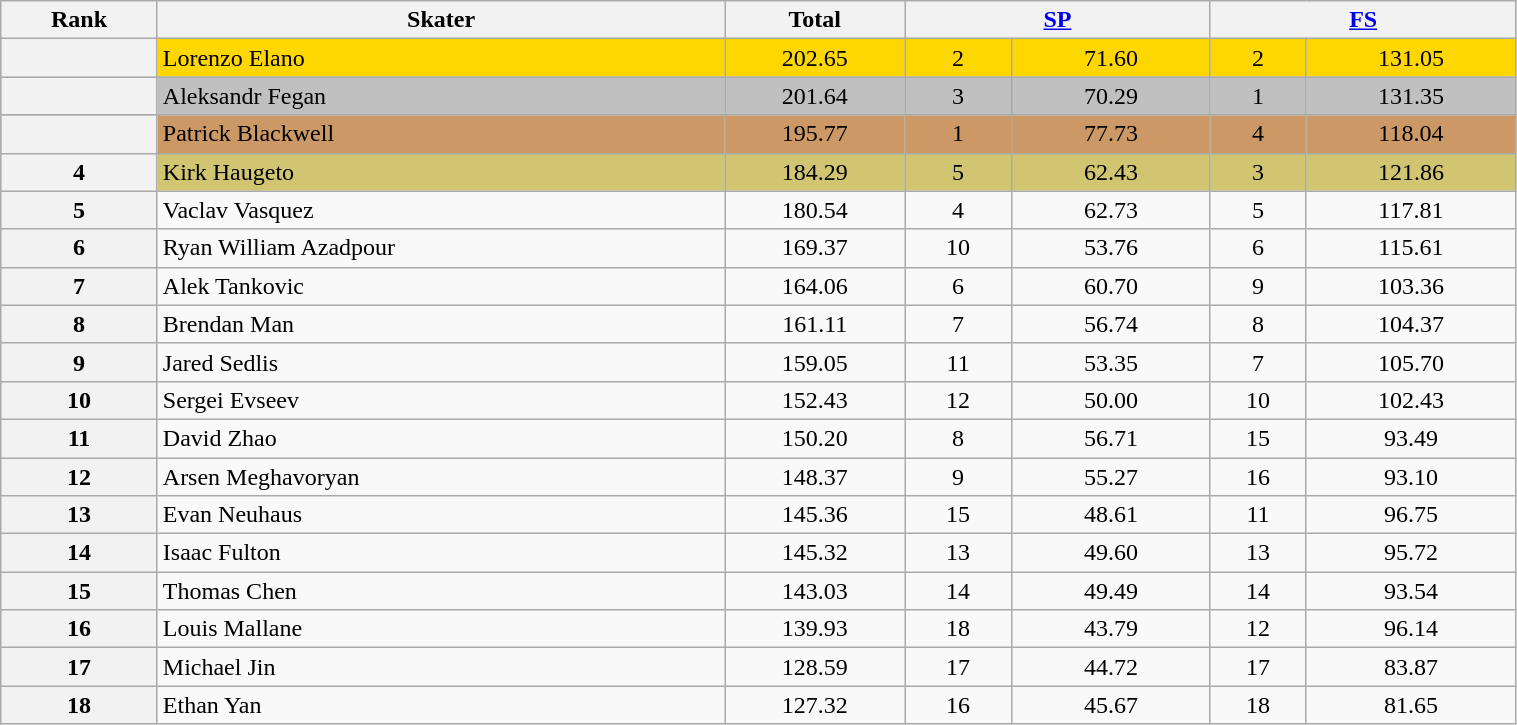<table class="wikitable sortable" style="text-align:center; width:80%">
<tr>
<th scope="col">Rank</th>
<th scope="col">Skater</th>
<th scope="col">Total</th>
<th scope="col" colspan="2" width="80px"><a href='#'>SP</a></th>
<th scope="col" colspan="2" width="80px"><a href='#'>FS</a></th>
</tr>
<tr bgcolor="gold">
<th scope="row"></th>
<td align="left">Lorenzo Elano</td>
<td>202.65</td>
<td>2</td>
<td>71.60</td>
<td>2</td>
<td>131.05</td>
</tr>
<tr bgcolor="silver">
<th scope="row"></th>
<td align="left">Aleksandr Fegan</td>
<td>201.64</td>
<td>3</td>
<td>70.29</td>
<td>1</td>
<td>131.35</td>
</tr>
<tr bgcolor="cc9966">
<th scope="row"></th>
<td align="left">Patrick Blackwell</td>
<td>195.77</td>
<td>1</td>
<td>77.73</td>
<td>4</td>
<td>118.04</td>
</tr>
<tr bgcolor="#d1c571">
<th scope="row">4</th>
<td align="left">Kirk Haugeto</td>
<td>184.29</td>
<td>5</td>
<td>62.43</td>
<td>3</td>
<td>121.86</td>
</tr>
<tr>
<th scope="row">5</th>
<td align="left">Vaclav Vasquez</td>
<td>180.54</td>
<td>4</td>
<td>62.73</td>
<td>5</td>
<td>117.81</td>
</tr>
<tr>
<th scope="row">6</th>
<td align="left">Ryan William Azadpour</td>
<td>169.37</td>
<td>10</td>
<td>53.76</td>
<td>6</td>
<td>115.61</td>
</tr>
<tr>
<th scope="row">7</th>
<td align="left">Alek Tankovic</td>
<td>164.06</td>
<td>6</td>
<td>60.70</td>
<td>9</td>
<td>103.36</td>
</tr>
<tr>
<th scope="row">8</th>
<td align="left">Brendan Man</td>
<td>161.11</td>
<td>7</td>
<td>56.74</td>
<td>8</td>
<td>104.37</td>
</tr>
<tr>
<th scope="row">9</th>
<td align="left">Jared Sedlis</td>
<td>159.05</td>
<td>11</td>
<td>53.35</td>
<td>7</td>
<td>105.70</td>
</tr>
<tr>
<th scope="row">10</th>
<td align="left">Sergei Evseev</td>
<td>152.43</td>
<td>12</td>
<td>50.00</td>
<td>10</td>
<td>102.43</td>
</tr>
<tr>
<th scope="row">11</th>
<td align="left">David Zhao</td>
<td>150.20</td>
<td>8</td>
<td>56.71</td>
<td>15</td>
<td>93.49</td>
</tr>
<tr>
<th scope="row">12</th>
<td align="left">Arsen Meghavoryan</td>
<td>148.37</td>
<td>9</td>
<td>55.27</td>
<td>16</td>
<td>93.10</td>
</tr>
<tr>
<th scope="row">13</th>
<td align="left">Evan Neuhaus</td>
<td>145.36</td>
<td>15</td>
<td>48.61</td>
<td>11</td>
<td>96.75</td>
</tr>
<tr>
<th scope="row">14</th>
<td align="left">Isaac Fulton</td>
<td>145.32</td>
<td>13</td>
<td>49.60</td>
<td>13</td>
<td>95.72</td>
</tr>
<tr>
<th scope="row">15</th>
<td align="left">Thomas Chen</td>
<td>143.03</td>
<td>14</td>
<td>49.49</td>
<td>14</td>
<td>93.54</td>
</tr>
<tr>
<th scope="row">16</th>
<td align="left">Louis Mallane</td>
<td>139.93</td>
<td>18</td>
<td>43.79</td>
<td>12</td>
<td>96.14</td>
</tr>
<tr>
<th scope="row">17</th>
<td align="left">Michael Jin</td>
<td>128.59</td>
<td>17</td>
<td>44.72</td>
<td>17</td>
<td>83.87</td>
</tr>
<tr>
<th scope="row">18</th>
<td align="left">Ethan Yan</td>
<td>127.32</td>
<td>16</td>
<td>45.67</td>
<td>18</td>
<td>81.65</td>
</tr>
</table>
